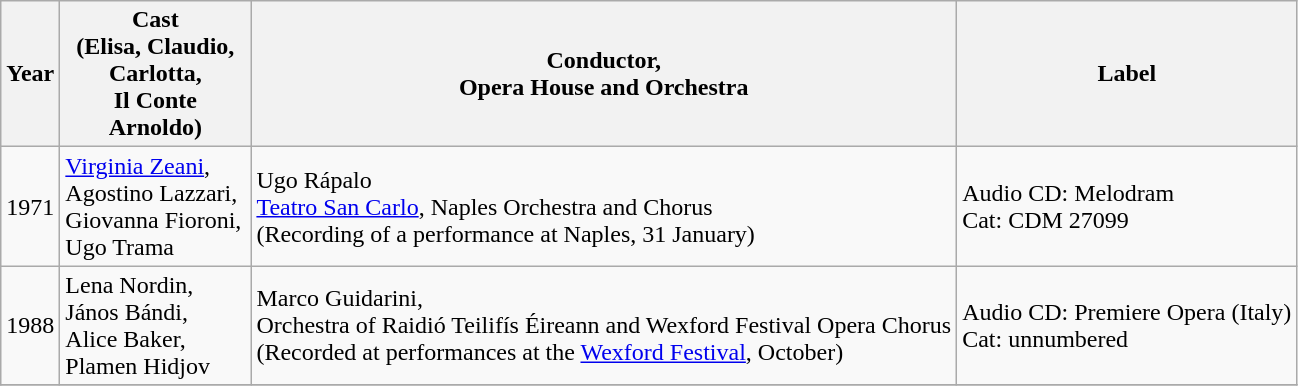<table class="wikitable">
<tr>
<th>Year</th>
<th width="120">Cast<br>(Elisa, Claudio, Carlotta,<br>Il Conte Arnoldo)</th>
<th>Conductor,<br>Opera House and Orchestra</th>
<th>Label</th>
</tr>
<tr>
<td>1971</td>
<td><a href='#'>Virginia Zeani</a>,<br>Agostino Lazzari,<br>Giovanna Fioroni,<br>Ugo Trama</td>
<td>Ugo Rápalo<br><a href='#'>Teatro San Carlo</a>, Naples Orchestra and Chorus<br>(Recording of a performance at Naples, 31 January)</td>
<td>Audio CD: Melodram<br>Cat:  CDM 27099</td>
</tr>
<tr>
<td>1988</td>
<td>Lena Nordin,<br>János Bándi,<br>Alice Baker,<br>Plamen Hidjov</td>
<td>Marco Guidarini,<br>Orchestra of Raidió Teilifís Éireann and Wexford Festival Opera Chorus<br>(Recorded at performances at the <a href='#'>Wexford Festival</a>, October)</td>
<td>Audio CD: Premiere Opera (Italy)<br>Cat: unnumbered</td>
</tr>
<tr>
</tr>
</table>
